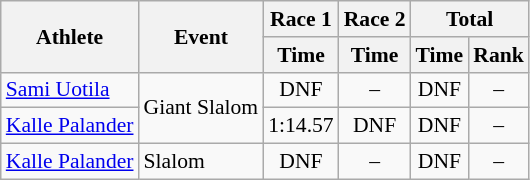<table class="wikitable" style="font-size:90%">
<tr>
<th rowspan="2">Athlete</th>
<th rowspan="2">Event</th>
<th>Race 1</th>
<th>Race 2</th>
<th colspan="2">Total</th>
</tr>
<tr>
<th>Time</th>
<th>Time</th>
<th>Time</th>
<th>Rank</th>
</tr>
<tr>
<td><a href='#'>Sami Uotila</a></td>
<td rowspan="2">Giant Slalom</td>
<td align="center">DNF</td>
<td align="center">–</td>
<td align="center">DNF</td>
<td align="center">–</td>
</tr>
<tr>
<td><a href='#'>Kalle Palander</a></td>
<td align="center">1:14.57</td>
<td align="center">DNF</td>
<td align="center">DNF</td>
<td align="center">–</td>
</tr>
<tr>
<td><a href='#'>Kalle Palander</a></td>
<td>Slalom</td>
<td align="center">DNF</td>
<td align="center">–</td>
<td align="center">DNF</td>
<td align="center">–</td>
</tr>
</table>
